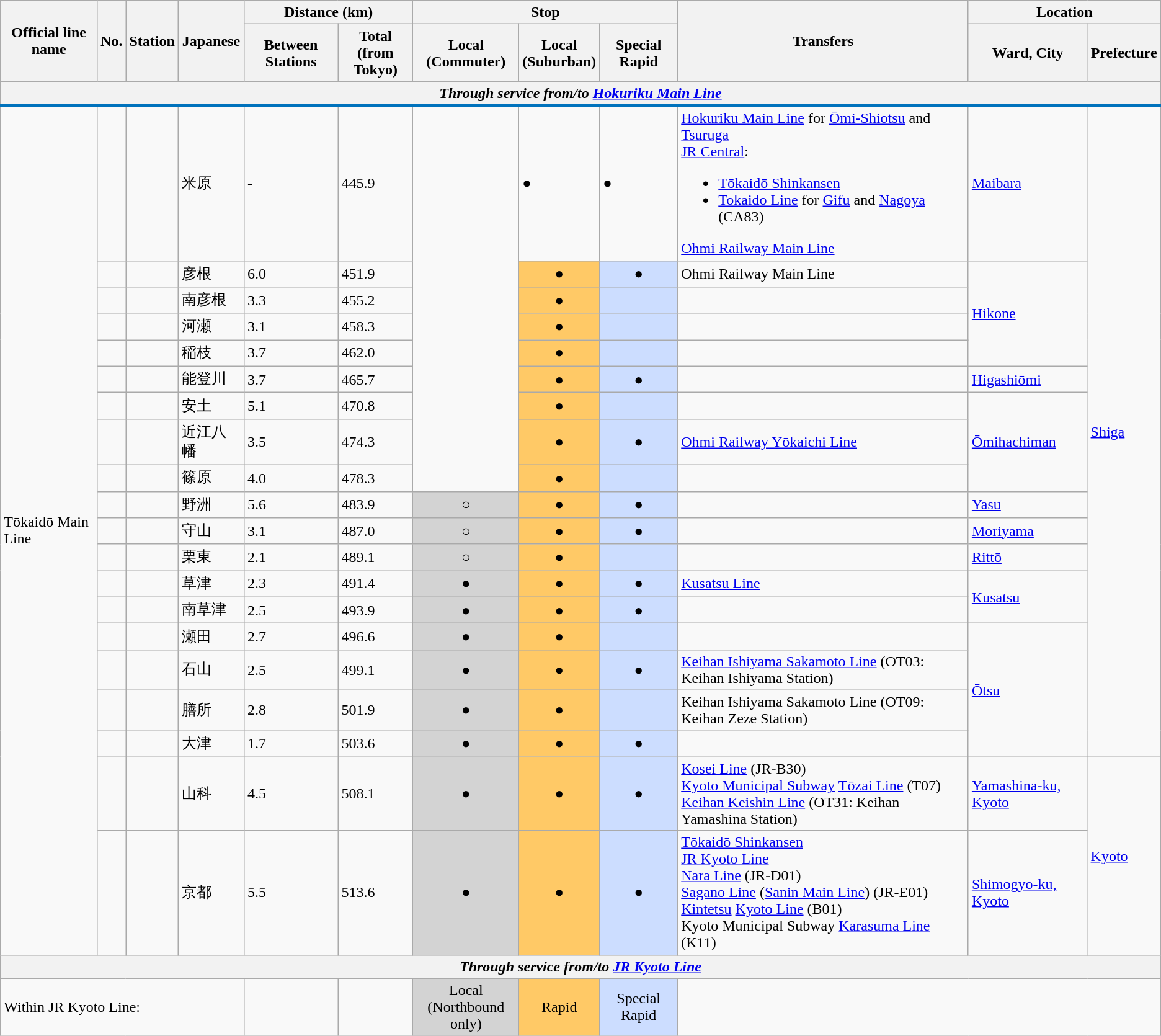<table class=wikitable>
<tr>
<th rowspan="2">Official line name</th>
<th rowspan=2>No.</th>
<th rowspan=2>Station</th>
<th rowspan=2>Japanese</th>
<th colspan="2">Distance (km)</th>
<th colspan="3">Stop</th>
<th rowspan=2>Transfers</th>
<th colspan=2>Location</th>
</tr>
<tr>
<th>Between Stations</th>
<th>Total<br>(from Tokyo)</th>
<th>Local<br>(Commuter)</th>
<th>Local<br>(Suburban)</th>
<th>Special Rapid</th>
<th>Ward, City</th>
<th>Prefecture</th>
</tr>
<tr>
<th colspan="12" style="border-bottom:solid 3px #0072bc;"><em>Through service from/to <a href='#'>Hokuriku Main Line</a></em></th>
</tr>
<tr>
<td rowspan="20">Tōkaidō Main Line</td>
<td></td>
<td></td>
<td>米原</td>
<td>-</td>
<td>445.9</td>
<td rowspan="9"></td>
<td>●</td>
<td>●</td>
<td> <a href='#'>Hokuriku Main Line</a> for <a href='#'>Ōmi-Shiotsu</a> and <a href='#'>Tsuruga</a><br><a href='#'>JR Central</a>:<ul><li> <a href='#'>Tōkaidō Shinkansen</a></li><li> <a href='#'>Tokaido Line</a> for <a href='#'>Gifu</a> and <a href='#'>Nagoya</a> (CA83)</li></ul> <a href='#'>Ohmi Railway Main Line</a></td>
<td><a href='#'>Maibara</a></td>
<td rowspan="18"><a href='#'>Shiga</a></td>
</tr>
<tr>
<td></td>
<td></td>
<td>彦根</td>
<td>6.0</td>
<td>451.9</td>
<td style="background-color:#ffc966;" align="center">●</td>
<td style="background-color:#cdf;" align="center">●</td>
<td> Ohmi Railway Main Line</td>
<td rowspan="4"><a href='#'>Hikone</a></td>
</tr>
<tr>
<td></td>
<td></td>
<td>南彦根</td>
<td>3.3</td>
<td>455.2</td>
<td style="background-color:#ffc966;" align="center">●</td>
<td style="background-color:#cdf;" align="center"></td>
<td></td>
</tr>
<tr>
<td></td>
<td></td>
<td>河瀬</td>
<td>3.1</td>
<td>458.3</td>
<td style="background-color:#ffc966;" align="center">●</td>
<td style="background-color:#cdf;" align="center"></td>
<td></td>
</tr>
<tr>
<td></td>
<td></td>
<td>稲枝</td>
<td>3.7</td>
<td>462.0</td>
<td style="background-color:#ffc966;" align="center">●</td>
<td style="background-color:#cdf;" align="center"></td>
<td></td>
</tr>
<tr>
<td></td>
<td></td>
<td>能登川</td>
<td>3.7</td>
<td>465.7</td>
<td style="background-color:#ffc966;" align="center">●</td>
<td style="background-color:#cdf;" align="center">●</td>
<td></td>
<td><a href='#'>Higashiōmi</a></td>
</tr>
<tr>
<td></td>
<td></td>
<td>安土</td>
<td>5.1</td>
<td>470.8</td>
<td style="background-color:#ffc966;" align="center">●</td>
<td style="background-color:#cdf;" align="center"></td>
<td></td>
<td rowspan="3"><a href='#'>Ōmihachiman</a></td>
</tr>
<tr>
<td></td>
<td></td>
<td>近江八幡</td>
<td>3.5</td>
<td>474.3</td>
<td style="background-color:#ffc966;" align="center">●</td>
<td style="background-color:#cdf;" align="center">●</td>
<td> <a href='#'>Ohmi Railway Yōkaichi Line</a></td>
</tr>
<tr>
<td></td>
<td></td>
<td>篠原</td>
<td>4.0</td>
<td>478.3</td>
<td style="background-color:#ffc966;" align="center">●</td>
<td style="background-color:#cdf;" align="center"></td>
<td></td>
</tr>
<tr>
<td></td>
<td></td>
<td>野洲</td>
<td>5.6</td>
<td>483.9</td>
<td style="background-color:#d3d3d3;" align="center">○</td>
<td style="background-color:#ffc966;" align="center">●</td>
<td style="background-color:#cdf;" align="center">●</td>
<td></td>
<td><a href='#'>Yasu</a></td>
</tr>
<tr>
<td></td>
<td></td>
<td>守山</td>
<td>3.1</td>
<td>487.0</td>
<td style="background-color:#d3d3d3;" align="center">○</td>
<td style="background-color:#ffc966;" align="center">●</td>
<td style="background-color:#cdf;" align="center">●</td>
<td></td>
<td><a href='#'>Moriyama</a></td>
</tr>
<tr>
<td></td>
<td></td>
<td>栗東</td>
<td>2.1</td>
<td>489.1</td>
<td style="background-color:#d3d3d3;" align="center">○</td>
<td style="background-color:#ffc966;" align="center">●</td>
<td style="background-color:#cdf;" align="center"></td>
<td></td>
<td><a href='#'>Rittō</a></td>
</tr>
<tr>
<td></td>
<td></td>
<td>草津</td>
<td>2.3</td>
<td>491.4</td>
<td style="background-color:#d3d3d3;" align="center">●</td>
<td style="background-color:#ffc966;" align="center">●</td>
<td style="background-color:#cdf;" align="center">●</td>
<td> <a href='#'>Kusatsu Line</a></td>
<td rowspan="2"><a href='#'>Kusatsu</a></td>
</tr>
<tr>
<td></td>
<td></td>
<td>南草津</td>
<td>2.5</td>
<td>493.9</td>
<td style="background-color:#d3d3d3;" align="center">●</td>
<td style="background-color:#ffc966;" align="center">●</td>
<td style="background-color:#cdf;" align="center">●</td>
<td></td>
</tr>
<tr>
<td></td>
<td></td>
<td>瀬田</td>
<td>2.7</td>
<td>496.6</td>
<td style="background-color:#d3d3d3;" align="center">●</td>
<td style="background-color:#ffc966;" align="center">●</td>
<td style="background-color:#cdf;" align="center"></td>
<td></td>
<td rowspan="4"><a href='#'>Ōtsu</a></td>
</tr>
<tr>
<td></td>
<td></td>
<td>石山</td>
<td>2.5</td>
<td>499.1</td>
<td style="background-color:#d3d3d3;" align="center">●</td>
<td style="background-color:#ffc966;" align="center">●</td>
<td style="background-color:#cdf;" align="center">●</td>
<td> <a href='#'>Keihan Ishiyama Sakamoto Line</a> (OT03: Keihan Ishiyama Station)</td>
</tr>
<tr>
<td></td>
<td></td>
<td>膳所</td>
<td>2.8</td>
<td>501.9</td>
<td style="background-color:#d3d3d3;" align="center">●</td>
<td style="background-color:#ffc966;" align="center">●</td>
<td style="background-color:#cdf;" align="center"></td>
<td> Keihan Ishiyama Sakamoto Line (OT09: Keihan Zeze Station)</td>
</tr>
<tr>
<td></td>
<td></td>
<td>大津</td>
<td>1.7</td>
<td>503.6</td>
<td style="background-color:#d3d3d3;" align="center">●</td>
<td style="background-color:#ffc966;" align="center">●</td>
<td style="background-color:#cdf;" align="center">●</td>
<td></td>
</tr>
<tr>
<td></td>
<td></td>
<td>山科</td>
<td>4.5</td>
<td>508.1</td>
<td style="background-color:#d3d3d3;" align="center">●</td>
<td style="background-color:#ffc966;" align="center">●</td>
<td style="background-color:#cdf;" align="center">●</td>
<td> <a href='#'>Kosei Line</a> (JR-B30)<br> <a href='#'>Kyoto Municipal Subway</a> <a href='#'>Tōzai Line</a> (T07)<br> <a href='#'>Keihan Keishin Line</a> (OT31: Keihan Yamashina Station)</td>
<td><a href='#'>Yamashina-ku, Kyoto</a></td>
<td rowspan="2"><a href='#'>Kyoto</a></td>
</tr>
<tr>
<td></td>
<td></td>
<td>京都</td>
<td>5.5</td>
<td>513.6</td>
<td style="background-color:#d3d3d3;" align="center">●</td>
<td style="background-color:#ffc966;" align="center">●</td>
<td style="background-color:#cdf;" align="center">●</td>
<td> <a href='#'>Tōkaidō Shinkansen</a><br> <a href='#'>JR Kyoto Line</a><br> <a href='#'>Nara Line</a> (JR-D01)<br> <a href='#'>Sagano Line</a> (<a href='#'>Sanin Main Line</a>) (JR-E01)<br> <a href='#'>Kintetsu</a> <a href='#'>Kyoto Line</a> (B01)<br> Kyoto Municipal Subway <a href='#'>Karasuma Line</a> (K11)</td>
<td><a href='#'>Shimogyo-ku, Kyoto</a></td>
</tr>
<tr>
<th colspan="12"><em>Through service from/to <a href='#'>JR Kyoto Line</a></em></th>
</tr>
<tr>
<td colspan="4">Within JR Kyoto Line:</td>
<td></td>
<td></td>
<td style="background-color:#d3d3d3;" align="center">Local<br>(Northbound only)</td>
<td style="background-color:#ffc966;" align="center">Rapid</td>
<td style="background-color:#cdf;" align="center">Special Rapid</td>
<td colspan="3"></td>
</tr>
</table>
